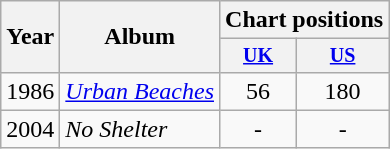<table class="wikitable" style="text-align:center;" border="1">
<tr>
<th rowspan="2">Year</th>
<th rowspan="2">Album</th>
<th colspan="2">Chart positions</th>
</tr>
<tr style="font-size:smaller;">
<th><a href='#'>UK</a><br></th>
<th><a href='#'>US</a><br></th>
</tr>
<tr>
<td>1986</td>
<td align="left"><em><a href='#'>Urban Beaches</a></em></td>
<td>56</td>
<td>180</td>
</tr>
<tr>
<td>2004</td>
<td align="left"><em>No Shelter</em></td>
<td>-</td>
<td>-</td>
</tr>
</table>
